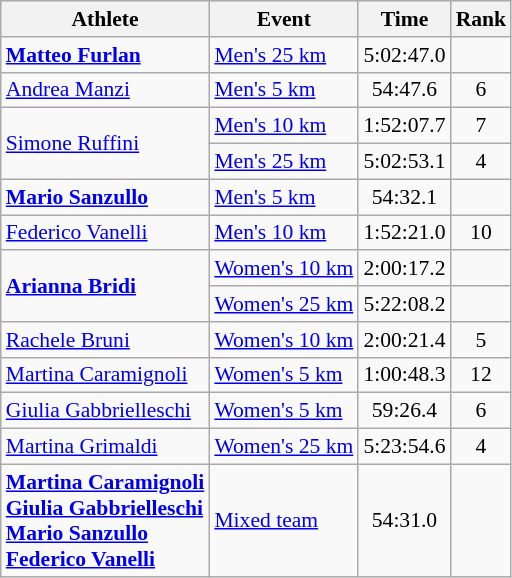<table class="wikitable" style="font-size:90%;">
<tr>
<th>Athlete</th>
<th>Event</th>
<th>Time</th>
<th>Rank</th>
</tr>
<tr align=center>
<td align=left><strong><a href='#'>Matteo Furlan</a></strong></td>
<td align=left><a href='#'>Men's 25 km</a></td>
<td>5:02:47.0</td>
<td></td>
</tr>
<tr align=center>
<td align=left><a href='#'>Andrea Manzi</a></td>
<td align=left><a href='#'>Men's 5 km</a></td>
<td>54:47.6</td>
<td>6</td>
</tr>
<tr align=center>
<td align=left rowspan=2><a href='#'>Simone Ruffini</a></td>
<td align=left><a href='#'>Men's 10 km</a></td>
<td>1:52:07.7</td>
<td>7</td>
</tr>
<tr align=center>
<td align=left><a href='#'>Men's 25 km</a></td>
<td>5:02:53.1</td>
<td>4</td>
</tr>
<tr align=center>
<td align=left><strong><a href='#'>Mario Sanzullo</a></strong></td>
<td align=left><a href='#'>Men's 5 km</a></td>
<td>54:32.1</td>
<td></td>
</tr>
<tr align=center>
<td align=left><a href='#'>Federico Vanelli</a></td>
<td align=left><a href='#'>Men's 10 km</a></td>
<td>1:52:21.0</td>
<td>10</td>
</tr>
<tr align=center>
<td align=left rowspan=2><strong><a href='#'>Arianna Bridi</a></strong></td>
<td align=left><a href='#'>Women's 10 km</a></td>
<td>2:00:17.2</td>
<td></td>
</tr>
<tr align=center>
<td align=left><a href='#'>Women's 25 km</a></td>
<td>5:22:08.2</td>
<td></td>
</tr>
<tr align=center>
<td align=left><a href='#'>Rachele Bruni</a></td>
<td align=left><a href='#'>Women's 10 km</a></td>
<td>2:00:21.4</td>
<td>5</td>
</tr>
<tr align=center>
<td align=left><a href='#'>Martina Caramignoli</a></td>
<td align=left><a href='#'>Women's 5 km</a></td>
<td>1:00:48.3</td>
<td>12</td>
</tr>
<tr align=center>
<td align=left><a href='#'>Giulia Gabbrielleschi</a></td>
<td align=left><a href='#'>Women's 5 km</a></td>
<td>59:26.4</td>
<td>6</td>
</tr>
<tr align=center>
<td align=left><a href='#'>Martina Grimaldi</a></td>
<td align=left><a href='#'>Women's 25 km</a></td>
<td>5:23:54.6</td>
<td>4</td>
</tr>
<tr align=center>
<td align=left><strong><a href='#'>Martina Caramignoli</a><br><a href='#'>Giulia Gabbrielleschi</a><br><a href='#'>Mario Sanzullo</a><br><a href='#'>Federico Vanelli</a></strong></td>
<td align=left><a href='#'>Mixed team</a></td>
<td>54:31.0</td>
<td></td>
</tr>
</table>
